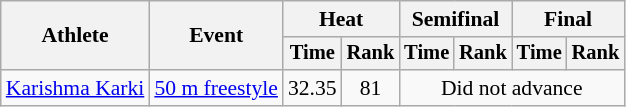<table class=wikitable style="font-size:90%">
<tr>
<th rowspan="2">Athlete</th>
<th rowspan="2">Event</th>
<th colspan="2">Heat</th>
<th colspan="2">Semifinal</th>
<th colspan="2">Final</th>
</tr>
<tr style="font-size:95%">
<th>Time</th>
<th>Rank</th>
<th>Time</th>
<th>Rank</th>
<th>Time</th>
<th>Rank</th>
</tr>
<tr align=center>
<td align=left><a href='#'>Karishma Karki</a></td>
<td align=left><a href='#'>50 m freestyle</a></td>
<td>32.35</td>
<td>81</td>
<td colspan=4>Did not advance</td>
</tr>
</table>
